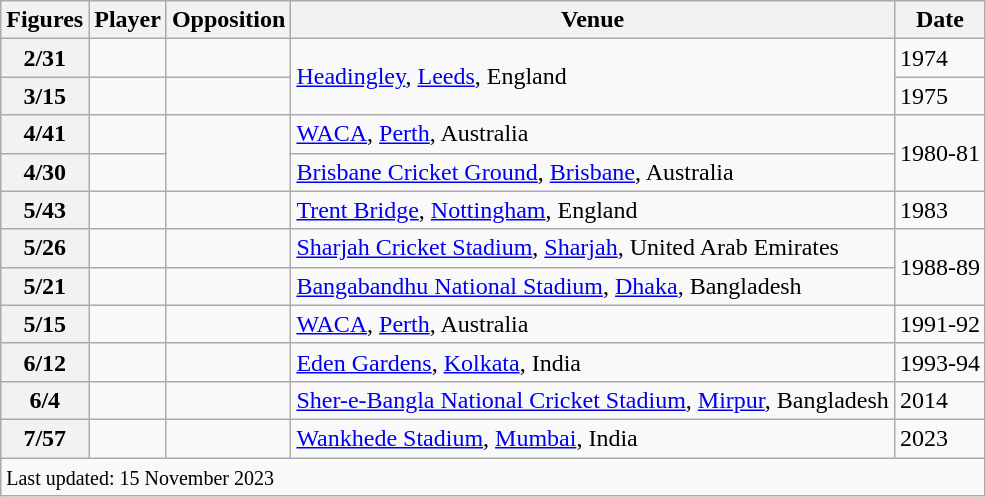<table class="wikitable sortable">
<tr>
<th scope=col>Figures</th>
<th scope=col>Player</th>
<th scope=col>Opposition</th>
<th scope=col>Venue</th>
<th scope=col>Date</th>
</tr>
<tr>
<th>2/31</th>
<td></td>
<td></td>
<td rowspan=2><a href='#'>Headingley</a>, <a href='#'>Leeds</a>, England</td>
<td>1974</td>
</tr>
<tr>
<th>3/15</th>
<td></td>
<td></td>
<td>1975 </td>
</tr>
<tr>
<th>4/41</th>
<td></td>
<td rowspan=2></td>
<td><a href='#'>WACA</a>, <a href='#'>Perth</a>, Australia</td>
<td rowspan=2>1980-81</td>
</tr>
<tr>
<th>4/30</th>
<td></td>
<td><a href='#'>Brisbane Cricket Ground</a>, <a href='#'>Brisbane</a>, Australia</td>
</tr>
<tr>
<th>5/43</th>
<td></td>
<td></td>
<td><a href='#'>Trent Bridge</a>, <a href='#'>Nottingham</a>, England</td>
<td>1983 </td>
</tr>
<tr>
<th>5/26</th>
<td></td>
<td></td>
<td><a href='#'>Sharjah Cricket Stadium</a>, <a href='#'>Sharjah</a>, United Arab Emirates</td>
<td rowspan=2>1988-89</td>
</tr>
<tr>
<th>5/21</th>
<td></td>
<td></td>
<td><a href='#'>Bangabandhu National Stadium</a>, <a href='#'>Dhaka</a>, Bangladesh</td>
</tr>
<tr>
<th>5/15</th>
<td></td>
<td></td>
<td><a href='#'>WACA</a>, <a href='#'>Perth</a>, Australia</td>
<td>1991-92</td>
</tr>
<tr>
<th>6/12</th>
<td></td>
<td></td>
<td><a href='#'>Eden Gardens</a>, <a href='#'>Kolkata</a>, India</td>
<td>1993-94</td>
</tr>
<tr>
<th>6/4</th>
<td></td>
<td></td>
<td><a href='#'>Sher-e-Bangla National Cricket Stadium</a>, <a href='#'>Mirpur</a>, Bangladesh</td>
<td>2014</td>
</tr>
<tr>
<th>7/57</th>
<td></td>
<td></td>
<td><a href='#'>Wankhede Stadium</a>, <a href='#'>Mumbai</a>, India</td>
<td>2023 </td>
</tr>
<tr class=sortbottom>
<td colspan=5><small>Last updated: 15 November 2023</small></td>
</tr>
</table>
